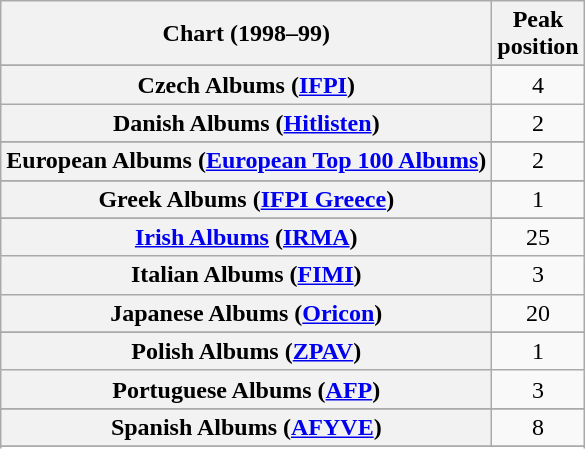<table class="wikitable plainrowheaders sortable" style="text-align:center;">
<tr>
<th scope="col">Chart (1998–99)</th>
<th scope="col">Peak<br>position</th>
</tr>
<tr>
</tr>
<tr>
</tr>
<tr>
</tr>
<tr>
</tr>
<tr>
</tr>
<tr>
<th scope="row">Czech Albums (<a href='#'>IFPI</a>)</th>
<td>4</td>
</tr>
<tr>
<th scope="row">Danish Albums (<a href='#'>Hitlisten</a>)</th>
<td>2</td>
</tr>
<tr>
</tr>
<tr>
<th scope="row">European Albums (<a href='#'>European Top 100 Albums</a>)</th>
<td>2</td>
</tr>
<tr>
</tr>
<tr>
</tr>
<tr>
</tr>
<tr>
<th scope="row">Greek Albums (<a href='#'>IFPI Greece</a>)</th>
<td>1</td>
</tr>
<tr>
</tr>
<tr>
<th scope="row"><a href='#'>Irish Albums</a> (<a href='#'>IRMA</a>)</th>
<td>25</td>
</tr>
<tr>
<th scope="row">Italian Albums (<a href='#'>FIMI</a>)</th>
<td>3</td>
</tr>
<tr>
<th scope="row">Japanese Albums (<a href='#'>Oricon</a>)</th>
<td>20</td>
</tr>
<tr>
</tr>
<tr>
</tr>
<tr>
<th scope="row">Polish Albums (<a href='#'>ZPAV</a>)</th>
<td>1</td>
</tr>
<tr>
<th scope="row">Portuguese Albums (<a href='#'>AFP</a>)</th>
<td>3</td>
</tr>
<tr>
</tr>
<tr>
<th scope="row">Spanish Albums (<a href='#'>AFYVE</a>)</th>
<td>8</td>
</tr>
<tr>
</tr>
<tr>
</tr>
<tr>
</tr>
<tr>
</tr>
<tr>
</tr>
</table>
